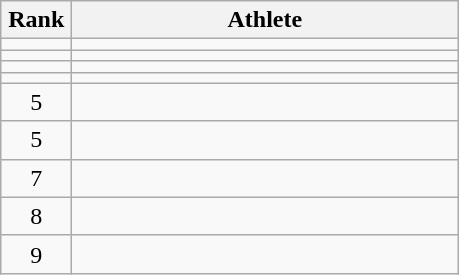<table class="wikitable" style="text-align: center;">
<tr>
<th width=40>Rank</th>
<th width=250>Athlete</th>
</tr>
<tr>
<td></td>
<td align=left></td>
</tr>
<tr>
<td></td>
<td align=left></td>
</tr>
<tr>
<td></td>
<td align=left></td>
</tr>
<tr>
<td></td>
<td align=left></td>
</tr>
<tr>
<td>5</td>
<td align=left></td>
</tr>
<tr>
<td>5</td>
<td align=left></td>
</tr>
<tr>
<td>7</td>
<td align=left></td>
</tr>
<tr>
<td>8</td>
<td align=left></td>
</tr>
<tr>
<td>9</td>
<td align=left></td>
</tr>
</table>
